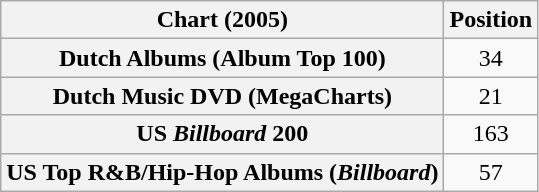<table class="wikitable sortable plainrowheaders" style="text-align:center">
<tr>
<th scope="col">Chart (2005)</th>
<th scope="col">Position</th>
</tr>
<tr>
<th scope="row">Dutch Albums (Album Top 100)</th>
<td>34</td>
</tr>
<tr>
<th scope="row">Dutch Music DVD (MegaCharts)</th>
<td>21</td>
</tr>
<tr>
<th scope="row">US <em>Billboard</em> 200</th>
<td>163</td>
</tr>
<tr>
<th scope="row">US Top R&B/Hip-Hop Albums (<em>Billboard</em>)</th>
<td>57</td>
</tr>
</table>
